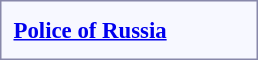<table style="border:1px solid #8888aa; background-color:#f7f8ff; padding:5px; font-size:95%; margin: 0px 12px 12px 0px;">
<tr style="text-align:center;">
<td rowspan=2> <strong><a href='#'>Police of Russia</a></strong></td>
<td colspan=2 rowspan=2></td>
<td colspan=2></td>
<td colspan=2></td>
<td colspan=2></td>
<td colspan=2></td>
<td colspan=2></td>
<td colspan=2></td>
<td colspan=2></td>
<td colspan=2></td>
<td colspan=2></td>
<td colspan=2></td>
<td colspan=2></td>
<td colspan=12></td>
</tr>
<tr style="text-align:center;">
<td colspan=2><br></td>
<td colspan=2><br></td>
<td colspan=2><br></td>
<td colspan=2><br></td>
<td colspan=2><br></td>
<td colspan=2><br></td>
<td colspan=2><br></td>
<td colspan=2><br></td>
<td colspan=2><br></td>
<td colspan=2><br></td>
<td colspan=2><br></td>
<td colspan=12><br></td>
</tr>
</table>
